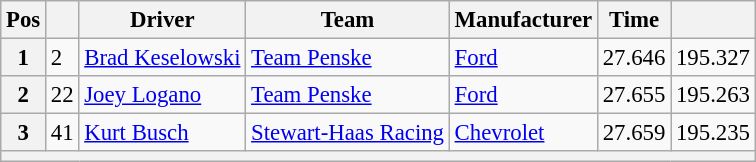<table class="wikitable" style="font-size:95%">
<tr>
<th>Pos</th>
<th></th>
<th>Driver</th>
<th>Team</th>
<th>Manufacturer</th>
<th>Time</th>
<th></th>
</tr>
<tr>
<th>1</th>
<td>2</td>
<td><a href='#'>Brad Keselowski</a></td>
<td><a href='#'>Team Penske</a></td>
<td><a href='#'>Ford</a></td>
<td>27.646</td>
<td>195.327</td>
</tr>
<tr>
<th>2</th>
<td>22</td>
<td><a href='#'>Joey Logano</a></td>
<td><a href='#'>Team Penske</a></td>
<td><a href='#'>Ford</a></td>
<td>27.655</td>
<td>195.263</td>
</tr>
<tr>
<th>3</th>
<td>41</td>
<td><a href='#'>Kurt Busch</a></td>
<td><a href='#'>Stewart-Haas Racing</a></td>
<td><a href='#'>Chevrolet</a></td>
<td>27.659</td>
<td>195.235</td>
</tr>
<tr>
<th colspan="7"></th>
</tr>
</table>
